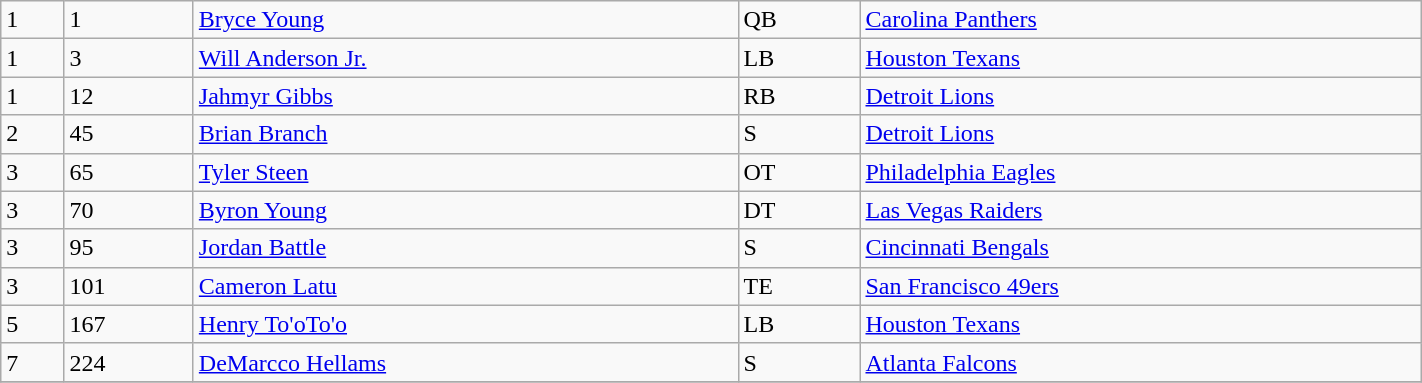<table class="wikitable" style="width:75%;" style="text-align:center">
<tr>
<td>1</td>
<td>1</td>
<td><a href='#'>Bryce Young</a></td>
<td>QB</td>
<td><a href='#'>Carolina Panthers</a></td>
</tr>
<tr>
<td>1</td>
<td>3</td>
<td><a href='#'>Will Anderson Jr.</a></td>
<td>LB</td>
<td><a href='#'>Houston Texans</a></td>
</tr>
<tr>
<td>1</td>
<td>12</td>
<td><a href='#'>Jahmyr Gibbs</a></td>
<td>RB</td>
<td><a href='#'>Detroit Lions</a></td>
</tr>
<tr>
<td>2</td>
<td>45</td>
<td><a href='#'>Brian Branch</a></td>
<td>S</td>
<td><a href='#'>Detroit Lions</a></td>
</tr>
<tr>
<td>3</td>
<td>65</td>
<td><a href='#'>Tyler Steen</a></td>
<td>OT</td>
<td><a href='#'>Philadelphia Eagles</a></td>
</tr>
<tr>
<td>3</td>
<td>70</td>
<td><a href='#'>Byron Young</a></td>
<td>DT</td>
<td><a href='#'>Las Vegas Raiders</a></td>
</tr>
<tr>
<td>3</td>
<td>95</td>
<td><a href='#'>Jordan Battle</a></td>
<td>S</td>
<td><a href='#'>Cincinnati Bengals</a></td>
</tr>
<tr>
<td>3</td>
<td>101</td>
<td><a href='#'>Cameron Latu</a></td>
<td>TE</td>
<td><a href='#'>San Francisco 49ers</a></td>
</tr>
<tr>
<td>5</td>
<td>167</td>
<td><a href='#'>Henry To'oTo'o</a></td>
<td>LB</td>
<td><a href='#'>Houston Texans</a></td>
</tr>
<tr>
<td>7</td>
<td>224</td>
<td><a href='#'>DeMarcco Hellams</a></td>
<td>S</td>
<td><a href='#'>Atlanta Falcons</a></td>
</tr>
<tr>
</tr>
</table>
